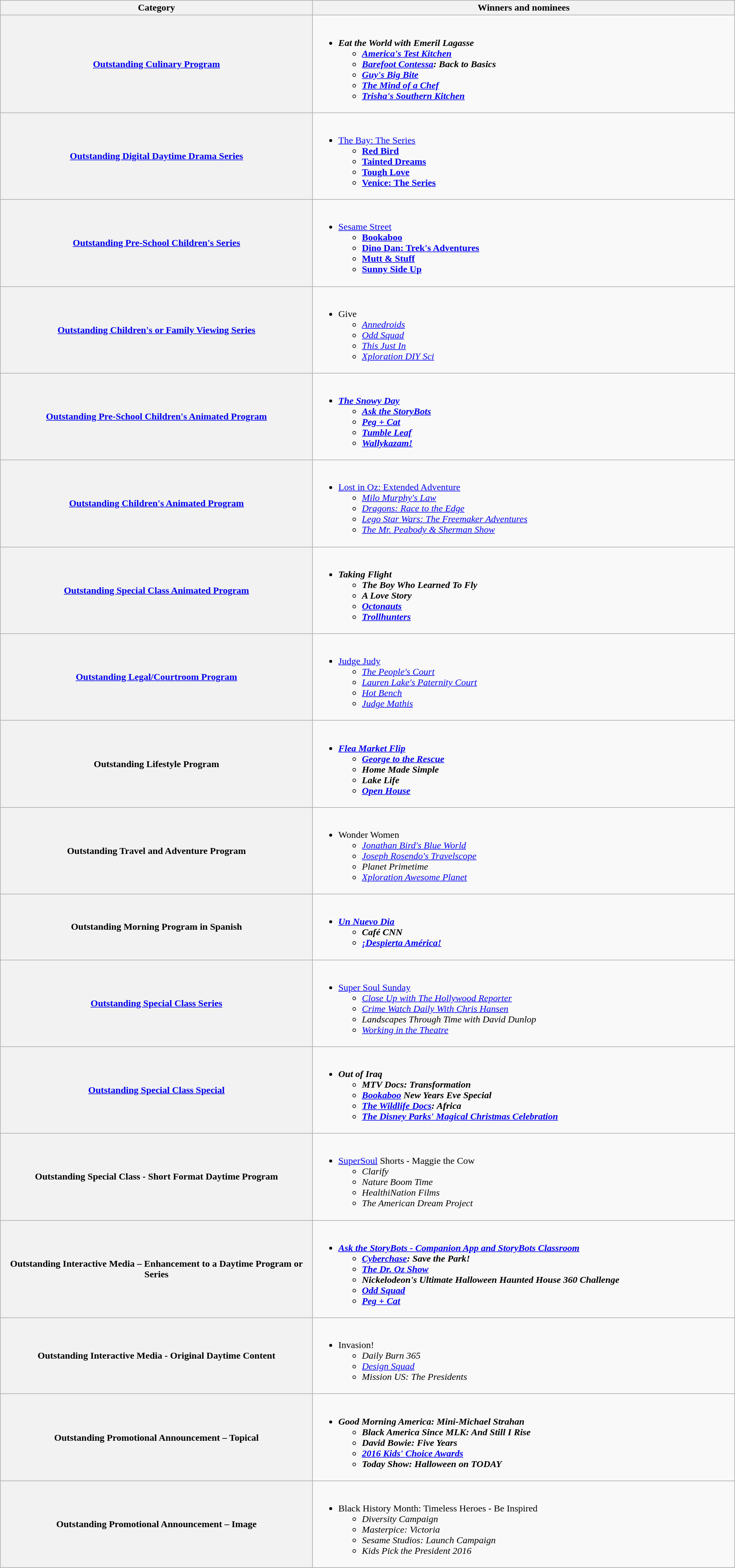<table class="wikitable sortable">
<tr>
<th scope="col" width="37%">Category</th>
<th scope="col" width="50%">Winners and nominees</th>
</tr>
<tr>
<th scope="row"><a href='#'>Outstanding Culinary Program</a></th>
<td><br><ul><li><strong><em>Eat the World with Emeril Lagasse<em> <strong> <ul><li></em><a href='#'>America's Test Kitchen</a><em> </li><li></em><a href='#'>Barefoot Contessa</a>: Back to Basics<em> </li><li></em><a href='#'>Guy's Big Bite</a><em> </li><li></em><a href='#'>The Mind of a Chef</a><em> </li><li></em><a href='#'>Trisha's Southern Kitchen</a><em> </li></ul></li></ul></td>
</tr>
<tr>
<th scope="row"><a href='#'>Outstanding Digital Daytime Drama Series</a></th>
<td><br><ul><li></em></strong><a href='#'>The Bay: The Series</a> <strong><em> <ul><li></em><a href='#'>Red Bird</a><em> </li><li></em><a href='#'>Tainted Dreams</a><em> </li><li></em><a href='#'>Tough Love</a><em> </li><li></em><a href='#'>Venice: The Series</a><em> </li></ul></li></ul></td>
</tr>
<tr>
<th scope="row"><a href='#'>Outstanding Pre-School Children's Series</a></th>
<td><br><ul><li></em></strong><a href='#'>Sesame Street</a> <strong><em> <ul><li></em><a href='#'>Bookaboo</a><em> </li><li></em><a href='#'>Dino Dan: Trek's Adventures</a><em> </li><li></em><a href='#'>Mutt & Stuff</a><em> </li><li></em><a href='#'>Sunny Side Up</a><em> </li></ul></li></ul></td>
</tr>
<tr>
<th scope="row"><a href='#'>Outstanding Children's or Family Viewing Series</a></th>
<td><br><ul><li></em></strong>Give</em> </strong> <ul><li><em><a href='#'>Annedroids</a></em> </li><li><em><a href='#'>Odd Squad</a></em> </li><li><em><a href='#'>This Just In</a></em> </li><li><em><a href='#'>Xploration DIY Sci</a></em> </li></ul></li></ul></td>
</tr>
<tr>
<th scope="row"><a href='#'>Outstanding Pre-School Children's Animated Program</a></th>
<td><br><ul><li><strong><em><a href='#'>The Snowy Day</a><em> <strong> <ul><li></em><a href='#'>Ask the StoryBots</a><em> </li><li></em><a href='#'>Peg + Cat</a><em> </li><li></em><a href='#'>Tumble Leaf</a><em> </li><li></em><a href='#'>Wallykazam!</a><em> </li></ul></li></ul></td>
</tr>
<tr>
<th scope="row"><a href='#'>Outstanding Children's Animated Program</a></th>
<td><br><ul><li></em></strong><a href='#'>Lost in Oz: Extended Adventure</a></em> </strong> <ul><li><em><a href='#'>Milo Murphy's Law</a></em> </li><li><em><a href='#'>Dragons: Race to the Edge</a></em> </li><li><em><a href='#'>Lego Star Wars: The Freemaker Adventures</a></em> </li><li><em><a href='#'>The Mr. Peabody & Sherman Show</a></em> </li></ul></li></ul></td>
</tr>
<tr>
<th scope="row"><a href='#'>Outstanding Special Class Animated Program</a></th>
<td><br><ul><li><strong><em>Taking Flight<em> <strong> <ul><li></em>The Boy Who Learned To Fly<em> </li><li></em>A Love Story<em> </li><li></em><a href='#'>Octonauts</a><em> </li><li></em><a href='#'>Trollhunters</a><em> </li></ul></li></ul></td>
</tr>
<tr>
<th scope="row"><a href='#'>Outstanding Legal/Courtroom Program</a></th>
<td><br><ul><li></em></strong><a href='#'>Judge Judy</a></em> </strong> <ul><li><em><a href='#'>The People's Court</a></em> </li><li><em><a href='#'>Lauren Lake's Paternity Court</a></em> </li><li><em><a href='#'>Hot Bench</a></em> </li><li><em><a href='#'>Judge Mathis</a></em> </li></ul></li></ul></td>
</tr>
<tr>
<th scope="row">Outstanding Lifestyle Program</th>
<td><br><ul><li><strong><em><a href='#'>Flea Market Flip</a><em> <strong> <ul><li></em><a href='#'>George to the Rescue</a><em> </li><li></em>Home Made Simple<em> </li><li></em>Lake Life<em> </li><li></em><a href='#'>Open House</a><em> </li></ul></li></ul></td>
</tr>
<tr>
<th scope="row">Outstanding Travel and Adventure Program</th>
<td><br><ul><li></em></strong>Wonder Women</em> </strong> <ul><li><em><a href='#'>Jonathan Bird's Blue World</a></em> </li><li><em><a href='#'>Joseph Rosendo's Travelscope</a></em> </li><li><em>Planet Primetime</em> </li><li><em><a href='#'>Xploration Awesome Planet</a></em> </li></ul></li></ul></td>
</tr>
<tr>
<th scope="row">Outstanding Morning Program in Spanish</th>
<td><br><ul><li><strong><em><a href='#'>Un Nuevo Dia</a><em>  <strong><ul><li></em>Café CNN<em> </li><li></em><a href='#'>¡Despierta América!</a><em> </li></ul></li></ul></td>
</tr>
<tr>
<th scope="row"><a href='#'>Outstanding Special Class Series</a></th>
<td><br><ul><li></em></strong><a href='#'>Super Soul Sunday</a></em> </strong> <ul><li><em><a href='#'>Close Up with The Hollywood Reporter</a></em> </li><li><em><a href='#'>Crime Watch Daily With Chris Hansen</a></em> </li><li><em>Landscapes Through Time with David Dunlop</em> </li><li><em><a href='#'>Working in the Theatre</a></em> </li></ul></li></ul></td>
</tr>
<tr>
<th scope="row"><a href='#'>Outstanding Special Class Special</a></th>
<td><br><ul><li><strong><em>Out of Iraq<em> <strong> <ul><li></em>MTV Docs: Transformation<em> </li><li></em><a href='#'>Bookaboo</a> New Years Eve Special<em> </li><li></em><a href='#'>The Wildlife Docs</a>: Africa<em> </li><li></em><a href='#'>The Disney Parks' Magical Christmas Celebration</a><em> </li></ul></li></ul></td>
</tr>
<tr>
<th scope="row">Outstanding Special Class - Short Format Daytime Program</th>
<td><br><ul><li></em></strong><a href='#'>SuperSoul</a> Shorts - Maggie the Cow</em> </strong> <ul><li><em>Clarify</em> </li><li><em>Nature Boom Time</em> </li><li><em>HealthiNation Films</em> </li><li><em>The American Dream Project</em> </li></ul></li></ul></td>
</tr>
<tr>
<th scope="row">Outstanding Interactive Media – Enhancement to a Daytime Program or Series</th>
<td><br><ul><li><strong><em><a href='#'>Ask the StoryBots - Companion App and StoryBots Classroom</a> <strong> <em><ul><li></em><a href='#'>Cyberchase</a>: Save the Park!<em> </li><li></em><a href='#'>The Dr. Oz Show</a><em> </li><li></em>Nickelodeon's Ultimate Halloween Haunted House 360 Challenge<em> </li><li></em><a href='#'>Odd Squad</a><em> </li><li></em><a href='#'>Peg + Cat</a><em> </li></ul></li></ul></td>
</tr>
<tr>
<th scope="row">Outstanding Interactive Media - Original Daytime Content</th>
<td><br><ul><li></em></strong>Invasion! </strong> </em><ul><li><em>Daily Burn 365</em> </li><li><em><a href='#'>Design Squad</a></em> </li><li><em>Mission US: The Presidents</em> </li></ul></li></ul></td>
</tr>
<tr>
<th scope="row">Outstanding Promotional Announcement – Topical</th>
<td><br><ul><li><strong><em>Good Morning America: Mini-Michael Strahan<em> <strong> <ul><li></em>Black America Since MLK: And Still I Rise<em> </li><li></em>David Bowie: Five Years<em> </li><li></em><a href='#'>2016 Kids' Choice Awards</a><em> </li><li></em>Today Show: Halloween on TODAY<em> </li></ul></li></ul></td>
</tr>
<tr>
<th scope="row">Outstanding Promotional Announcement – Image</th>
<td><br><ul><li></em></strong>Black History Month: Timeless Heroes - Be Inspired</em> </strong> <ul><li><em>Diversity Campaign</em> </li><li><em>Masterpice: Victoria</em> </li><li><em>Sesame Studios: Launch Campaign</em> </li><li><em>Kids Pick the President 2016</em> </li></ul></li></ul></td>
</tr>
</table>
